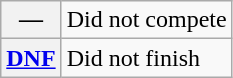<table class="wikitable">
<tr>
<th scope="row">—</th>
<td>Did not compete</td>
</tr>
<tr>
<th scope="row"><a href='#'>DNF</a></th>
<td>Did not finish</td>
</tr>
</table>
